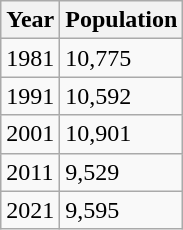<table class=wikitable>
<tr>
<th>Year</th>
<th>Population</th>
</tr>
<tr>
<td>1981</td>
<td>10,775</td>
</tr>
<tr>
<td>1991</td>
<td>10,592</td>
</tr>
<tr>
<td>2001</td>
<td>10,901</td>
</tr>
<tr>
<td>2011</td>
<td>9,529</td>
</tr>
<tr>
<td>2021</td>
<td>9,595</td>
</tr>
</table>
